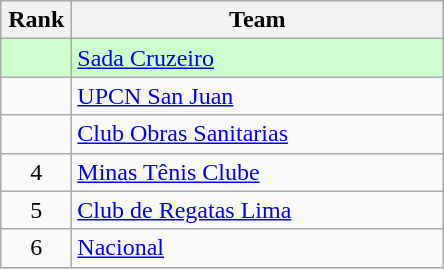<table class="wikitable" style="text-align: center;">
<tr>
<th width=40>Rank</th>
<th width=240>Team</th>
</tr>
<tr bgcolor=#ccffcc>
<td></td>
<td align=left> <a href='#'>Sada Cruzeiro</a></td>
</tr>
<tr>
<td></td>
<td align=left> <a href='#'>UPCN San Juan</a></td>
</tr>
<tr>
<td></td>
<td align=left> <a href='#'>Club Obras Sanitarias</a></td>
</tr>
<tr>
<td>4</td>
<td align=left> <a href='#'>Minas Tênis Clube</a></td>
</tr>
<tr>
<td>5</td>
<td align=left> <a href='#'>Club de Regatas Lima</a></td>
</tr>
<tr>
<td>6</td>
<td align=left> <a href='#'>Nacional</a></td>
</tr>
</table>
